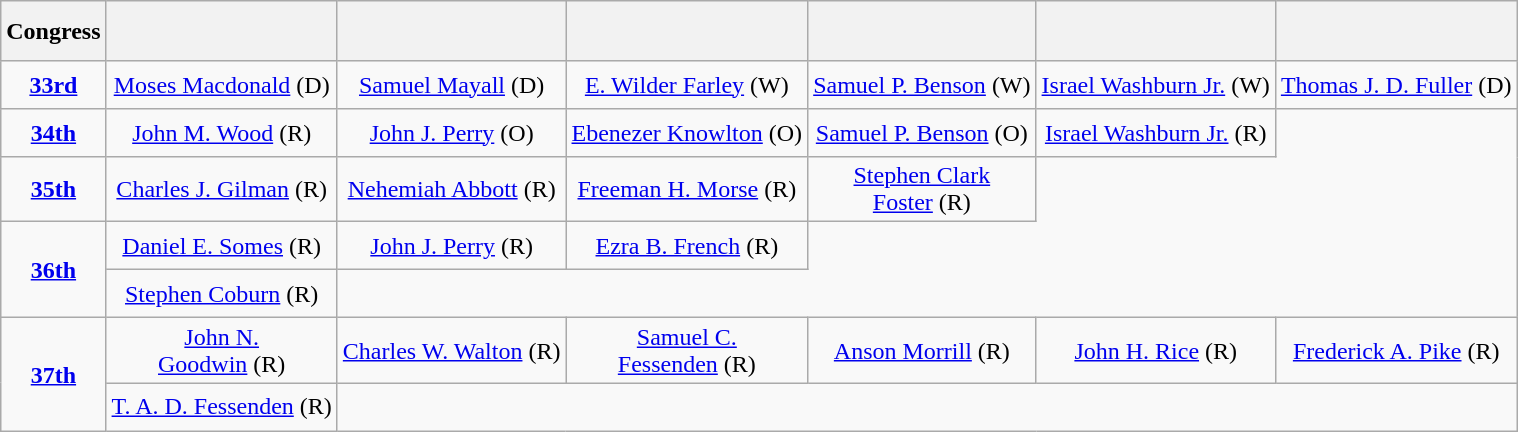<table class=wikitable style="text-align:center">
<tr style="height:2.5em">
<th>Congress</th>
<th></th>
<th></th>
<th></th>
<th></th>
<th></th>
<th></th>
</tr>
<tr style="height:2em">
<td><strong><a href='#'>33rd</a></strong><br></td>
<td><a href='#'>Moses Macdonald</a> (D)</td>
<td><a href='#'>Samuel Mayall</a> (D)</td>
<td><a href='#'>E. Wilder Farley</a> (W)</td>
<td><a href='#'>Samuel P. Benson</a> (W)</td>
<td><a href='#'>Israel Washburn Jr.</a> (W)</td>
<td><a href='#'>Thomas J. D. Fuller</a> (D)</td>
</tr>
<tr style="height:2em">
<td><strong><a href='#'>34th</a></strong><br></td>
<td><a href='#'>John M. Wood</a> (R)</td>
<td><a href='#'>John J. Perry</a> (O)</td>
<td><a href='#'>Ebenezer Knowlton</a> (O)</td>
<td><a href='#'>Samuel P. Benson</a> (O)</td>
<td><a href='#'>Israel Washburn Jr.</a> (R)</td>
</tr>
<tr style="height:2em">
<td><strong><a href='#'>35th</a></strong><br></td>
<td><a href='#'>Charles J. Gilman</a> (R)</td>
<td><a href='#'>Nehemiah Abbott</a> (R)</td>
<td><a href='#'>Freeman H. Morse</a> (R)</td>
<td><a href='#'>Stephen Clark<br>Foster</a> (R)</td>
</tr>
<tr style="height:2em">
<td rowspan=2><strong><a href='#'>36th</a></strong><br></td>
<td><a href='#'>Daniel E. Somes</a> (R)</td>
<td><a href='#'>John J. Perry</a> (R)</td>
<td><a href='#'>Ezra B. French</a> (R)</td>
</tr>
<tr style="height:2em">
<td><a href='#'>Stephen Coburn</a> (R)</td>
</tr>
<tr style="height:2em">
<td rowspan=2><strong><a href='#'>37th</a></strong><br></td>
<td><a href='#'>John N.<br>Goodwin</a> (R)</td>
<td><a href='#'>Charles W. Walton</a> (R)</td>
<td><a href='#'>Samuel C.<br>Fessenden</a> (R)</td>
<td><a href='#'>Anson Morrill</a> (R)</td>
<td><a href='#'>John H. Rice</a> (R)</td>
<td><a href='#'>Frederick A. Pike</a> (R)</td>
</tr>
<tr style="height:2em">
<td><a href='#'>T. A. D. Fessenden</a> (R)</td>
</tr>
</table>
